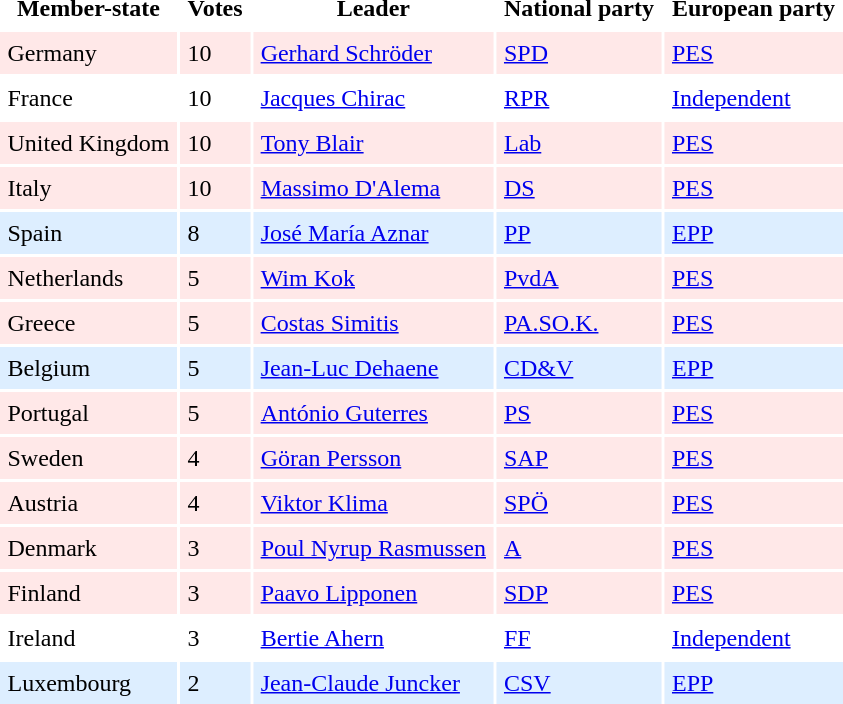<table border=0 cellpadding=5 cellspacing=2>
<tr ----bgcolor=lightgrey>
<th>Member-state</th>
<th>Votes</th>
<th>Leader</th>
<th>National party</th>
<th>European party</th>
</tr>
<tr ---- bgcolor=#FFE8E8>
<td>Germany</td>
<td>10</td>
<td><a href='#'>Gerhard Schröder</a></td>
<td><a href='#'>SPD</a></td>
<td><a href='#'>PES</a></td>
</tr>
<tr ----bgcolor=lightgrey>
<td>France</td>
<td>10</td>
<td><a href='#'>Jacques Chirac</a></td>
<td><a href='#'>RPR</a></td>
<td><a href='#'>Independent</a></td>
</tr>
<tr ---- bgcolor=#FFE8E8>
<td>United Kingdom</td>
<td>10</td>
<td><a href='#'>Tony Blair</a></td>
<td><a href='#'>Lab</a></td>
<td><a href='#'>PES</a></td>
</tr>
<tr ---- bgcolor=#FFE8E8>
<td>Italy</td>
<td>10</td>
<td><a href='#'>Massimo D'Alema</a></td>
<td><a href='#'>DS</a></td>
<td><a href='#'>PES</a></td>
</tr>
<tr ---- bgcolor=#DDEEFF>
<td>Spain</td>
<td>8</td>
<td><a href='#'>José María Aznar</a></td>
<td><a href='#'>PP</a></td>
<td><a href='#'>EPP</a></td>
</tr>
<tr ---- bgcolor=#FFE8E8>
<td>Netherlands</td>
<td>5</td>
<td><a href='#'>Wim Kok</a></td>
<td><a href='#'>PvdA</a></td>
<td><a href='#'>PES</a></td>
</tr>
<tr ---- bgcolor=#FFE8E8>
<td>Greece</td>
<td>5</td>
<td><a href='#'>Costas Simitis</a></td>
<td><a href='#'>PA.SO.K.</a></td>
<td><a href='#'>PES</a></td>
</tr>
<tr ---- bgcolor=#DDEEFF>
<td>Belgium</td>
<td>5</td>
<td><a href='#'>Jean-Luc Dehaene</a></td>
<td><a href='#'>CD&V</a></td>
<td><a href='#'>EPP</a></td>
</tr>
<tr ---- bgcolor=#FFE8E8>
<td>Portugal</td>
<td>5</td>
<td><a href='#'>António Guterres</a></td>
<td><a href='#'>PS</a></td>
<td><a href='#'>PES</a></td>
</tr>
<tr ---- bgcolor=#FFE8E8>
<td>Sweden</td>
<td>4</td>
<td><a href='#'>Göran Persson</a></td>
<td><a href='#'>SAP</a></td>
<td><a href='#'>PES</a></td>
</tr>
<tr ---- bgcolor=#FFE8E8>
<td>Austria</td>
<td>4</td>
<td><a href='#'>Viktor Klima</a></td>
<td><a href='#'>SPÖ</a></td>
<td><a href='#'>PES</a></td>
</tr>
<tr ---- bgcolor=#FFE8E8>
<td>Denmark</td>
<td>3</td>
<td><a href='#'>Poul Nyrup Rasmussen</a></td>
<td><a href='#'>A</a></td>
<td><a href='#'>PES</a></td>
</tr>
<tr ---- bgcolor=#FFE8E8>
<td>Finland</td>
<td>3</td>
<td><a href='#'>Paavo Lipponen</a></td>
<td><a href='#'>SDP</a></td>
<td><a href='#'>PES</a></td>
</tr>
<tr ----bgcolor=lightgrey>
<td>Ireland</td>
<td>3</td>
<td><a href='#'>Bertie Ahern</a></td>
<td><a href='#'>FF</a></td>
<td><a href='#'>Independent</a></td>
</tr>
<tr ---- bgcolor=#DDEEFF>
<td>Luxembourg</td>
<td>2</td>
<td><a href='#'>Jean-Claude Juncker</a></td>
<td><a href='#'>CSV</a></td>
<td><a href='#'>EPP</a></td>
</tr>
</table>
